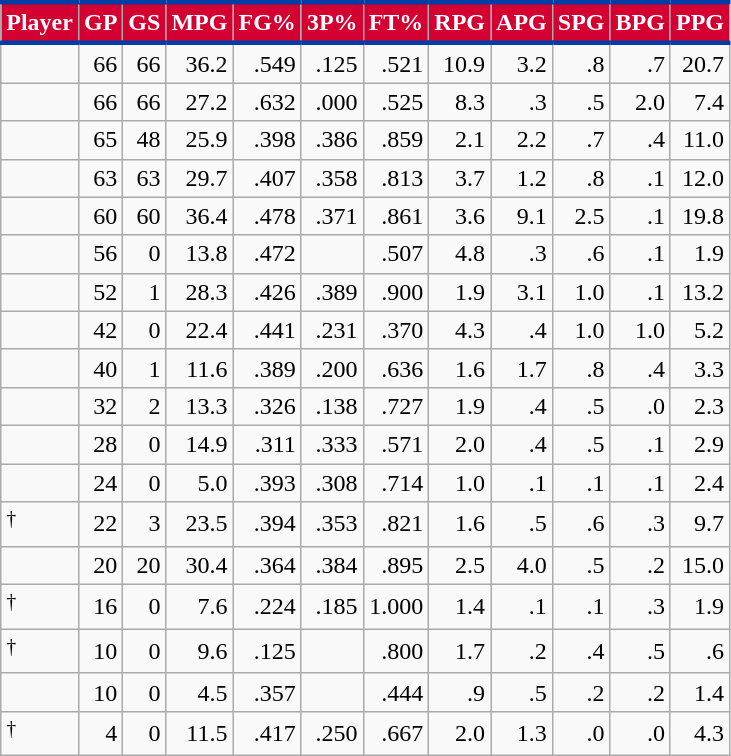<table class="wikitable sortable" style="text-align:right;">
<tr>
<th style="background:#D50032; color:#FFFFFF; border-top:#003DA5 3px solid; border-bottom:#003DA5 3px solid;">Player</th>
<th style="background:#D50032; color:#FFFFFF; border-top:#003DA5 3px solid; border-bottom:#003DA5 3px solid;">GP</th>
<th style="background:#D50032; color:#FFFFFF; border-top:#003DA5 3px solid; border-bottom:#003DA5 3px solid;">GS</th>
<th style="background:#D50032; color:#FFFFFF; border-top:#003DA5 3px solid; border-bottom:#003DA5 3px solid;">MPG</th>
<th style="background:#D50032; color:#FFFFFF; border-top:#003DA5 3px solid; border-bottom:#003DA5 3px solid;">FG%</th>
<th style="background:#D50032; color:#FFFFFF; border-top:#003DA5 3px solid; border-bottom:#003DA5 3px solid;">3P%</th>
<th style="background:#D50032; color:#FFFFFF; border-top:#003DA5 3px solid; border-bottom:#003DA5 3px solid;">FT%</th>
<th style="background:#D50032; color:#FFFFFF; border-top:#003DA5 3px solid; border-bottom:#003DA5 3px solid;">RPG</th>
<th style="background:#D50032; color:#FFFFFF; border-top:#003DA5 3px solid; border-bottom:#003DA5 3px solid;">APG</th>
<th style="background:#D50032; color:#FFFFFF; border-top:#003DA5 3px solid; border-bottom:#003DA5 3px solid;">SPG</th>
<th style="background:#D50032; color:#FFFFFF; border-top:#003DA5 3px solid; border-bottom:#003DA5 3px solid;">BPG</th>
<th style="background:#D50032; color:#FFFFFF; border-top:#003DA5 3px solid; border-bottom:#003DA5 3px solid;">PPG</th>
</tr>
<tr>
<td style="text-align:left;"></td>
<td>66</td>
<td>66</td>
<td>36.2</td>
<td>.549</td>
<td>.125</td>
<td>.521</td>
<td>10.9</td>
<td>3.2</td>
<td>.8</td>
<td>.7</td>
<td>20.7</td>
</tr>
<tr>
<td style="text-align:left;"></td>
<td>66</td>
<td>66</td>
<td>27.2</td>
<td>.632</td>
<td>.000</td>
<td>.525</td>
<td>8.3</td>
<td>.3</td>
<td>.5</td>
<td>2.0</td>
<td>7.4</td>
</tr>
<tr>
<td style="text-align:left;"></td>
<td>65</td>
<td>48</td>
<td>25.9</td>
<td>.398</td>
<td>.386</td>
<td>.859</td>
<td>2.1</td>
<td>2.2</td>
<td>.7</td>
<td>.4</td>
<td>11.0</td>
</tr>
<tr>
<td style="text-align:left;"></td>
<td>63</td>
<td>63</td>
<td>29.7</td>
<td>.407</td>
<td>.358</td>
<td>.813</td>
<td>3.7</td>
<td>1.2</td>
<td>.8</td>
<td>.1</td>
<td>12.0</td>
</tr>
<tr>
<td style="text-align:left;"></td>
<td>60</td>
<td>60</td>
<td>36.4</td>
<td>.478</td>
<td>.371</td>
<td>.861</td>
<td>3.6</td>
<td>9.1</td>
<td>2.5</td>
<td>.1</td>
<td>19.8</td>
</tr>
<tr>
<td style="text-align:left;"></td>
<td>56</td>
<td>0</td>
<td>13.8</td>
<td>.472</td>
<td></td>
<td>.507</td>
<td>4.8</td>
<td>.3</td>
<td>.6</td>
<td>.1</td>
<td>1.9</td>
</tr>
<tr>
<td style="text-align:left;"></td>
<td>52</td>
<td>1</td>
<td>28.3</td>
<td>.426</td>
<td>.389</td>
<td>.900</td>
<td>1.9</td>
<td>3.1</td>
<td>1.0</td>
<td>.1</td>
<td>13.2</td>
</tr>
<tr>
<td style="text-align:left;"></td>
<td>42</td>
<td>0</td>
<td>22.4</td>
<td>.441</td>
<td>.231</td>
<td>.370</td>
<td>4.3</td>
<td>.4</td>
<td>1.0</td>
<td>1.0</td>
<td>5.2</td>
</tr>
<tr>
<td style="text-align:left;"></td>
<td>40</td>
<td>1</td>
<td>11.6</td>
<td>.389</td>
<td>.200</td>
<td>.636</td>
<td>1.6</td>
<td>1.7</td>
<td>.8</td>
<td>.4</td>
<td>3.3</td>
</tr>
<tr>
<td style="text-align:left;"></td>
<td>32</td>
<td>2</td>
<td>13.3</td>
<td>.326</td>
<td>.138</td>
<td>.727</td>
<td>1.9</td>
<td>.4</td>
<td>.5</td>
<td>.0</td>
<td>2.3</td>
</tr>
<tr>
<td style="text-align:left;"></td>
<td>28</td>
<td>0</td>
<td>14.9</td>
<td>.311</td>
<td>.333</td>
<td>.571</td>
<td>2.0</td>
<td>.4</td>
<td>.5</td>
<td>.1</td>
<td>2.9</td>
</tr>
<tr>
<td style="text-align:left;"></td>
<td>24</td>
<td>0</td>
<td>5.0</td>
<td>.393</td>
<td>.308</td>
<td>.714</td>
<td>1.0</td>
<td>.1</td>
<td>.1</td>
<td>.1</td>
<td>2.4</td>
</tr>
<tr>
<td style="text-align:left;"><sup>†</sup></td>
<td>22</td>
<td>3</td>
<td>23.5</td>
<td>.394</td>
<td>.353</td>
<td>.821</td>
<td>1.6</td>
<td>.5</td>
<td>.6</td>
<td>.3</td>
<td>9.7</td>
</tr>
<tr>
<td style="text-align:left;"></td>
<td>20</td>
<td>20</td>
<td>30.4</td>
<td>.364</td>
<td>.384</td>
<td>.895</td>
<td>2.5</td>
<td>4.0</td>
<td>.5</td>
<td>.2</td>
<td>15.0</td>
</tr>
<tr>
<td style="text-align:left;"><sup>†</sup></td>
<td>16</td>
<td>0</td>
<td>7.6</td>
<td>.224</td>
<td>.185</td>
<td>1.000</td>
<td>1.4</td>
<td>.1</td>
<td>.1</td>
<td>.3</td>
<td>1.9</td>
</tr>
<tr>
<td style="text-align:left;"><sup>†</sup></td>
<td>10</td>
<td>0</td>
<td>9.6</td>
<td>.125</td>
<td></td>
<td>.800</td>
<td>1.7</td>
<td>.2</td>
<td>.4</td>
<td>.5</td>
<td>.6</td>
</tr>
<tr>
<td style="text-align:left;"></td>
<td>10</td>
<td>0</td>
<td>4.5</td>
<td>.357</td>
<td></td>
<td>.444</td>
<td>.9</td>
<td>.5</td>
<td>.2</td>
<td>.2</td>
<td>1.4</td>
</tr>
<tr>
<td style="text-align:left;"><sup>†</sup></td>
<td>4</td>
<td>0</td>
<td>11.5</td>
<td>.417</td>
<td>.250</td>
<td>.667</td>
<td>2.0</td>
<td>1.3</td>
<td>.0</td>
<td>.0</td>
<td>4.3</td>
</tr>
</table>
